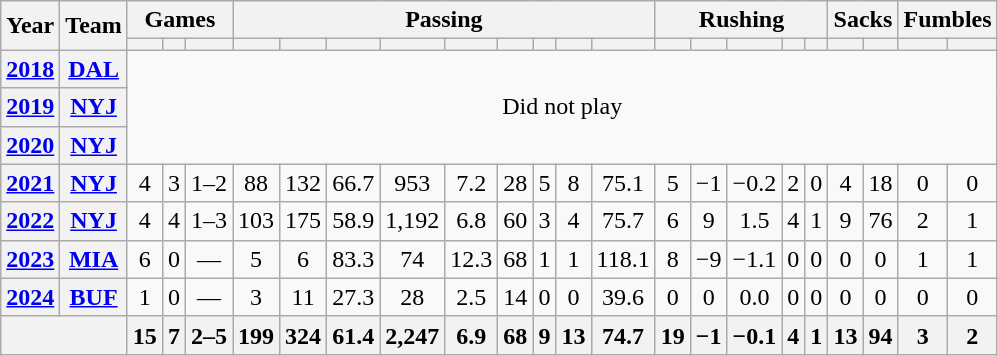<table class="wikitable" style="text-align:center;">
<tr>
<th rowspan="2">Year</th>
<th rowspan="2">Team</th>
<th colspan="3">Games</th>
<th colspan="9">Passing</th>
<th colspan="5">Rushing</th>
<th colspan="2">Sacks</th>
<th colspan="2">Fumbles</th>
</tr>
<tr>
<th></th>
<th></th>
<th></th>
<th></th>
<th></th>
<th></th>
<th></th>
<th></th>
<th></th>
<th></th>
<th></th>
<th></th>
<th></th>
<th></th>
<th></th>
<th></th>
<th></th>
<th></th>
<th></th>
<th></th>
<th></th>
</tr>
<tr>
<th><a href='#'>2018</a></th>
<th><a href='#'>DAL</a></th>
<td colspan="21"; rowspan="3">Did not play</td>
</tr>
<tr>
<th><a href='#'>2019</a></th>
<th><a href='#'>NYJ</a></th>
</tr>
<tr>
<th><a href='#'>2020</a></th>
<th><a href='#'>NYJ</a></th>
</tr>
<tr>
<th><a href='#'>2021</a></th>
<th><a href='#'>NYJ</a></th>
<td>4</td>
<td>3</td>
<td>1–2</td>
<td>88</td>
<td>132</td>
<td>66.7</td>
<td>953</td>
<td>7.2</td>
<td>28</td>
<td>5</td>
<td>8</td>
<td>75.1</td>
<td>5</td>
<td>−1</td>
<td>−0.2</td>
<td>2</td>
<td>0</td>
<td>4</td>
<td>18</td>
<td>0</td>
<td>0</td>
</tr>
<tr>
<th><a href='#'>2022</a></th>
<th><a href='#'>NYJ</a></th>
<td>4</td>
<td>4</td>
<td>1–3</td>
<td>103</td>
<td>175</td>
<td>58.9</td>
<td>1,192</td>
<td>6.8</td>
<td>60</td>
<td>3</td>
<td>4</td>
<td>75.7</td>
<td>6</td>
<td>9</td>
<td>1.5</td>
<td>4</td>
<td>1</td>
<td>9</td>
<td>76</td>
<td>2</td>
<td>1</td>
</tr>
<tr>
<th><a href='#'>2023</a></th>
<th><a href='#'>MIA</a></th>
<td>6</td>
<td>0</td>
<td>—</td>
<td>5</td>
<td>6</td>
<td>83.3</td>
<td>74</td>
<td>12.3</td>
<td>68</td>
<td>1</td>
<td>1</td>
<td>118.1</td>
<td>8</td>
<td>−9</td>
<td>−1.1</td>
<td>0</td>
<td>0</td>
<td>0</td>
<td>0</td>
<td>1</td>
<td>1</td>
</tr>
<tr>
<th><a href='#'>2024</a></th>
<th><a href='#'>BUF</a></th>
<td>1</td>
<td>0</td>
<td>—</td>
<td>3</td>
<td>11</td>
<td>27.3</td>
<td>28</td>
<td>2.5</td>
<td>14</td>
<td>0</td>
<td>0</td>
<td>39.6</td>
<td>0</td>
<td>0</td>
<td>0.0</td>
<td>0</td>
<td>0</td>
<td>0</td>
<td>0</td>
<td>0</td>
<td>0</td>
</tr>
<tr>
<th colspan="2"></th>
<th>15</th>
<th>7</th>
<th>2–5</th>
<th>199</th>
<th>324</th>
<th>61.4</th>
<th>2,247</th>
<th>6.9</th>
<th>68</th>
<th>9</th>
<th>13</th>
<th>74.7</th>
<th>19</th>
<th>−1</th>
<th>−0.1</th>
<th>4</th>
<th>1</th>
<th>13</th>
<th>94</th>
<th>3</th>
<th>2</th>
</tr>
</table>
